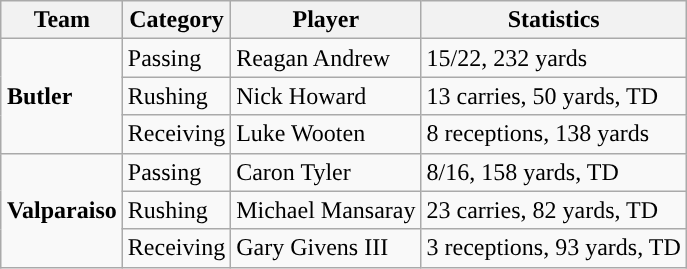<table class="wikitable" style="float: right;">
<tr>
<th>Team</th>
<th>Category</th>
<th>Player</th>
<th>Statistics</th>
</tr>
<tr>
<td rowspan=3><strong>Butler</strong></td>
<td>Passing</td>
<td>Reagan Andrew</td>
<td>15/22, 232 yards</td>
</tr>
<tr>
<td>Rushing</td>
<td>Nick Howard</td>
<td>13 carries, 50 yards, TD</td>
</tr>
<tr>
<td>Receiving</td>
<td>Luke Wooten</td>
<td>8 receptions, 138 yards</td>
</tr>
<tr>
<td rowspan=3><strong>Valparaiso</strong></td>
<td>Passing</td>
<td>Caron Tyler</td>
<td>8/16, 158 yards, TD</td>
</tr>
<tr>
<td>Rushing</td>
<td>Michael Mansaray</td>
<td>23 carries, 82 yards, TD</td>
</tr>
<tr>
<td>Receiving</td>
<td>Gary Givens III</td>
<td>3 receptions, 93 yards, TD</td>
</tr>
</table>
